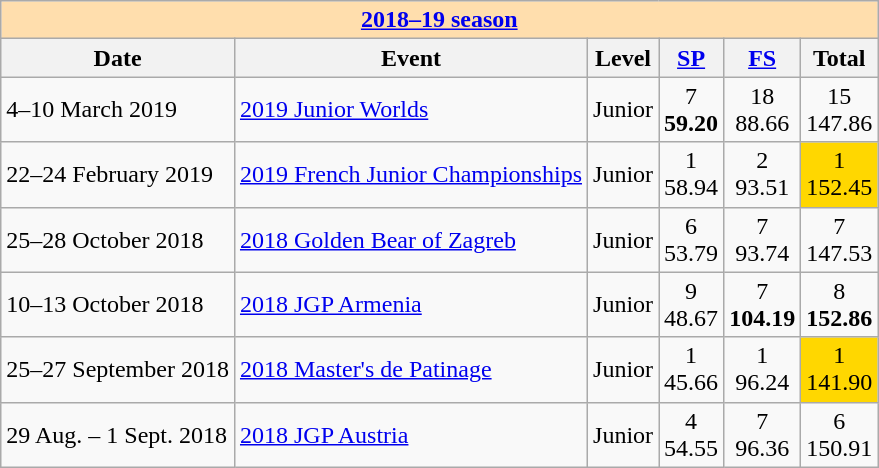<table class="wikitable">
<tr>
<td style="background-color: #ffdead; " colspan=6 align=center><a href='#'><strong>2018–19 season</strong></a></td>
</tr>
<tr>
<th>Date</th>
<th>Event</th>
<th>Level</th>
<th><a href='#'>SP</a></th>
<th><a href='#'>FS</a></th>
<th>Total</th>
</tr>
<tr>
<td>4–10 March 2019</td>
<td><a href='#'>2019 Junior Worlds</a></td>
<td>Junior</td>
<td align=center>7 <br> <strong>59.20</strong></td>
<td align=center>18 <br> 88.66</td>
<td align=center>15 <br> 147.86</td>
</tr>
<tr>
<td>22–24 February 2019</td>
<td><a href='#'>2019 French Junior Championships</a></td>
<td>Junior</td>
<td align=center>1 <br> 58.94</td>
<td align=center>2 <br> 93.51</td>
<td align=center bgcolor=gold>1 <br> 152.45</td>
</tr>
<tr>
<td>25–28 October 2018</td>
<td><a href='#'>2018 Golden Bear of Zagreb</a></td>
<td>Junior</td>
<td align=center>6 <br> 53.79</td>
<td align=center>7 <br> 93.74</td>
<td align=center>7 <br> 147.53</td>
</tr>
<tr>
<td>10–13 October 2018</td>
<td><a href='#'>2018 JGP Armenia</a></td>
<td>Junior</td>
<td align=center>9 <br> 48.67</td>
<td align=center>7 <br> <strong>104.19</strong></td>
<td align=center>8 <br> <strong>152.86</strong></td>
</tr>
<tr>
<td>25–27 September 2018</td>
<td><a href='#'>2018 Master's de Patinage</a></td>
<td>Junior</td>
<td align=center>1 <br> 45.66</td>
<td align=center>1 <br> 96.24</td>
<td align=center bgcolor=gold>1 <br> 141.90</td>
</tr>
<tr>
<td>29 Aug. – 1 Sept. 2018</td>
<td><a href='#'>2018 JGP Austria</a></td>
<td>Junior</td>
<td align=center>4 <br> 54.55</td>
<td align=center>7 <br> 96.36</td>
<td align=center>6 <br> 150.91</td>
</tr>
</table>
